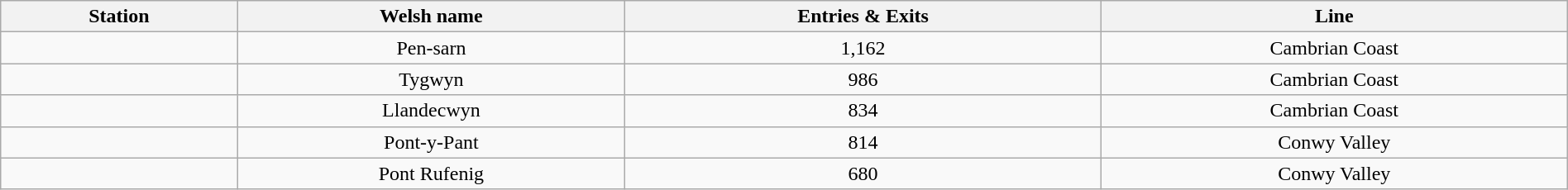<table class="wikitable sortable plainrowheaders collapsible collapsed" style="text-align:center" width="100%">
<tr>
<th>Station</th>
<th>Welsh name</th>
<th>Entries & Exits</th>
<th>Line</th>
</tr>
<tr>
<td></td>
<td>Pen-sarn</td>
<td>1,162</td>
<td>Cambrian Coast</td>
</tr>
<tr>
<td></td>
<td>Tygwyn</td>
<td>986</td>
<td>Cambrian Coast</td>
</tr>
<tr>
<td></td>
<td>Llandecwyn</td>
<td>834</td>
<td>Cambrian Coast</td>
</tr>
<tr>
<td></td>
<td>Pont-y-Pant</td>
<td>814</td>
<td>Conwy Valley</td>
</tr>
<tr>
<td></td>
<td>Pont Rufenig</td>
<td>680</td>
<td>Conwy Valley</td>
</tr>
</table>
